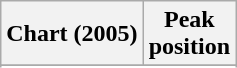<table class="wikitable plainrowheaders">
<tr>
<th>Chart (2005)</th>
<th>Peak<br>position</th>
</tr>
<tr>
</tr>
<tr>
</tr>
</table>
